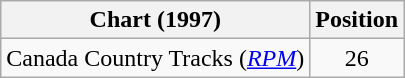<table class="wikitable sortable">
<tr>
<th scope="col">Chart (1997)</th>
<th scope="col">Position</th>
</tr>
<tr>
<td>Canada Country Tracks (<em><a href='#'>RPM</a></em>)</td>
<td align="center">26</td>
</tr>
</table>
